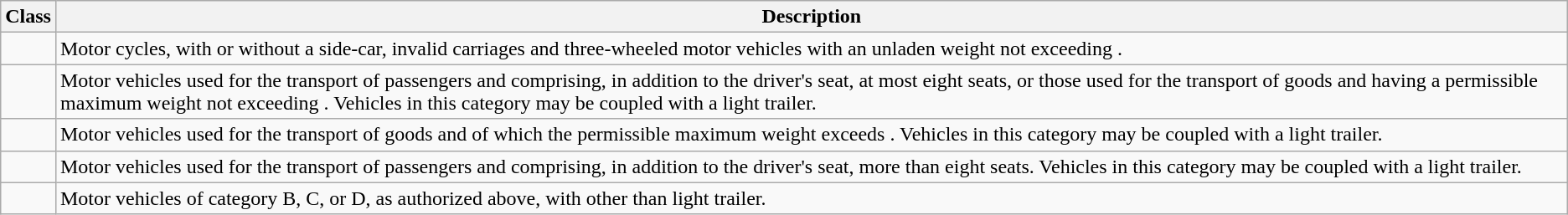<table class=wikitable>
<tr>
<th>Class</th>
<th>Description</th>
</tr>
<tr>
<td></td>
<td>Motor cycles, with or without a side-car, invalid carriages and three-wheeled motor vehicles with an unladen weight not exceeding .</td>
</tr>
<tr>
<td></td>
<td>Motor vehicles used for the transport of passengers and comprising, in addition to the driver's seat, at most eight seats, or those used for the transport of goods and having a permissible maximum weight not exceeding . Vehicles in this category may be coupled with a light trailer.</td>
</tr>
<tr>
<td></td>
<td>Motor vehicles used for the transport of goods and of which the permissible maximum weight exceeds . Vehicles in this category may be coupled with a light trailer.</td>
</tr>
<tr>
<td></td>
<td>Motor vehicles used for the transport of passengers and comprising, in addition to the driver's seat, more than eight seats. Vehicles in this category may be coupled with a light trailer.</td>
</tr>
<tr>
<td></td>
<td>Motor vehicles of category B, C, or D, as authorized above, with other than light trailer.</td>
</tr>
</table>
